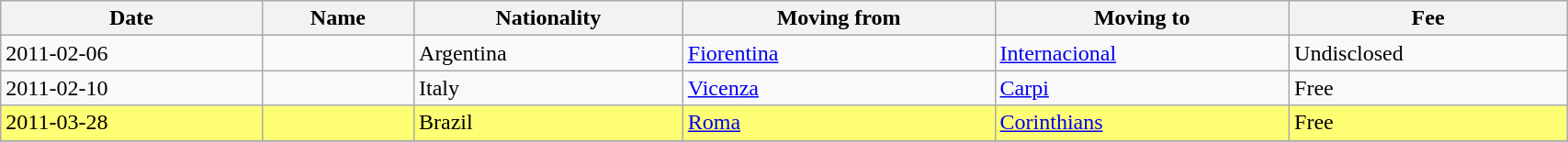<table class="wikitable sortable" width=90%>
<tr>
<th>Date</th>
<th>Name</th>
<th>Nationality</th>
<th>Moving from</th>
<th>Moving to</th>
<th>Fee</th>
</tr>
<tr>
<td>2011-02-06</td>
<td></td>
<td>Argentina</td>
<td><a href='#'>Fiorentina</a></td>
<td> <a href='#'>Internacional</a></td>
<td>Undisclosed</td>
</tr>
<tr>
<td>2011-02-10</td>
<td></td>
<td>Italy</td>
<td><a href='#'>Vicenza</a></td>
<td><a href='#'>Carpi</a></td>
<td>Free</td>
</tr>
<tr style="background: #FFFF75;">
<td>2011-03-28</td>
<td></td>
<td>Brazil</td>
<td><a href='#'>Roma</a></td>
<td> <a href='#'>Corinthians</a></td>
<td>Free</td>
</tr>
<tr>
</tr>
</table>
